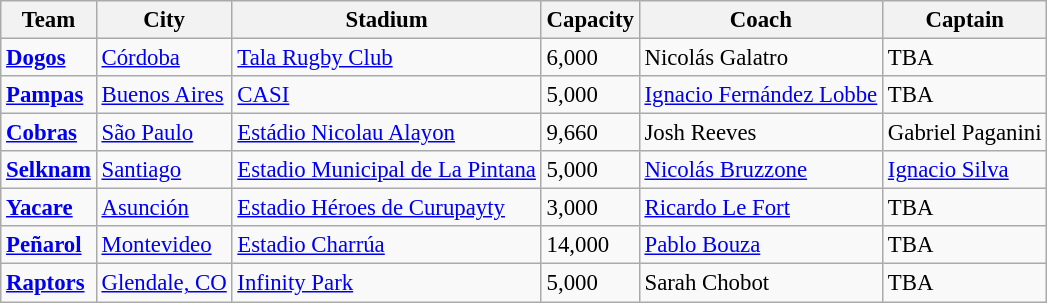<table class="wikitable sortable" style="font-size:95%">
<tr>
<th>Team</th>
<th>City</th>
<th>Stadium</th>
<th>Capacity</th>
<th>Coach</th>
<th>Captain</th>
</tr>
<tr>
<td> <strong><a href='#'>Dogos</a></strong></td>
<td><a href='#'>Córdoba</a></td>
<td><a href='#'>Tala Rugby Club</a></td>
<td>6,000</td>
<td> Nicolás Galatro</td>
<td>TBA</td>
</tr>
<tr>
<td> <strong><a href='#'>Pampas</a></strong></td>
<td><a href='#'>Buenos Aires</a></td>
<td><a href='#'>CASI</a></td>
<td>5,000</td>
<td> <a href='#'>Ignacio Fernández Lobbe</a></td>
<td>TBA</td>
</tr>
<tr>
<td> <strong><a href='#'>Cobras</a></strong></td>
<td><a href='#'>São Paulo</a></td>
<td><a href='#'>Estádio Nicolau Alayon</a></td>
<td>9,660</td>
<td> Josh Reeves</td>
<td> Gabriel Paganini</td>
</tr>
<tr>
<td> <strong><a href='#'>Selknam</a></strong></td>
<td><a href='#'>Santiago</a></td>
<td><a href='#'>Estadio Municipal de La Pintana</a></td>
<td>5,000</td>
<td> <a href='#'>Nicolás Bruzzone</a></td>
<td> <a href='#'>Ignacio Silva</a></td>
</tr>
<tr>
<td> <strong><a href='#'>Yacare</a></strong></td>
<td><a href='#'>Asunción</a></td>
<td><a href='#'>Estadio Héroes de Curupayty</a></td>
<td>3,000</td>
<td> <a href='#'>Ricardo Le Fort</a></td>
<td>TBA</td>
</tr>
<tr>
<td> <strong><a href='#'>Peñarol</a></strong></td>
<td><a href='#'>Montevideo</a></td>
<td><a href='#'>Estadio Charrúa</a></td>
<td>14,000</td>
<td> <a href='#'>Pablo Bouza</a></td>
<td>TBA</td>
</tr>
<tr>
<td> <strong><a href='#'>Raptors</a></strong></td>
<td><a href='#'>Glendale, CO</a></td>
<td><a href='#'>Infinity Park</a></td>
<td>5,000</td>
<td> Sarah Chobot</td>
<td>TBA</td>
</tr>
</table>
